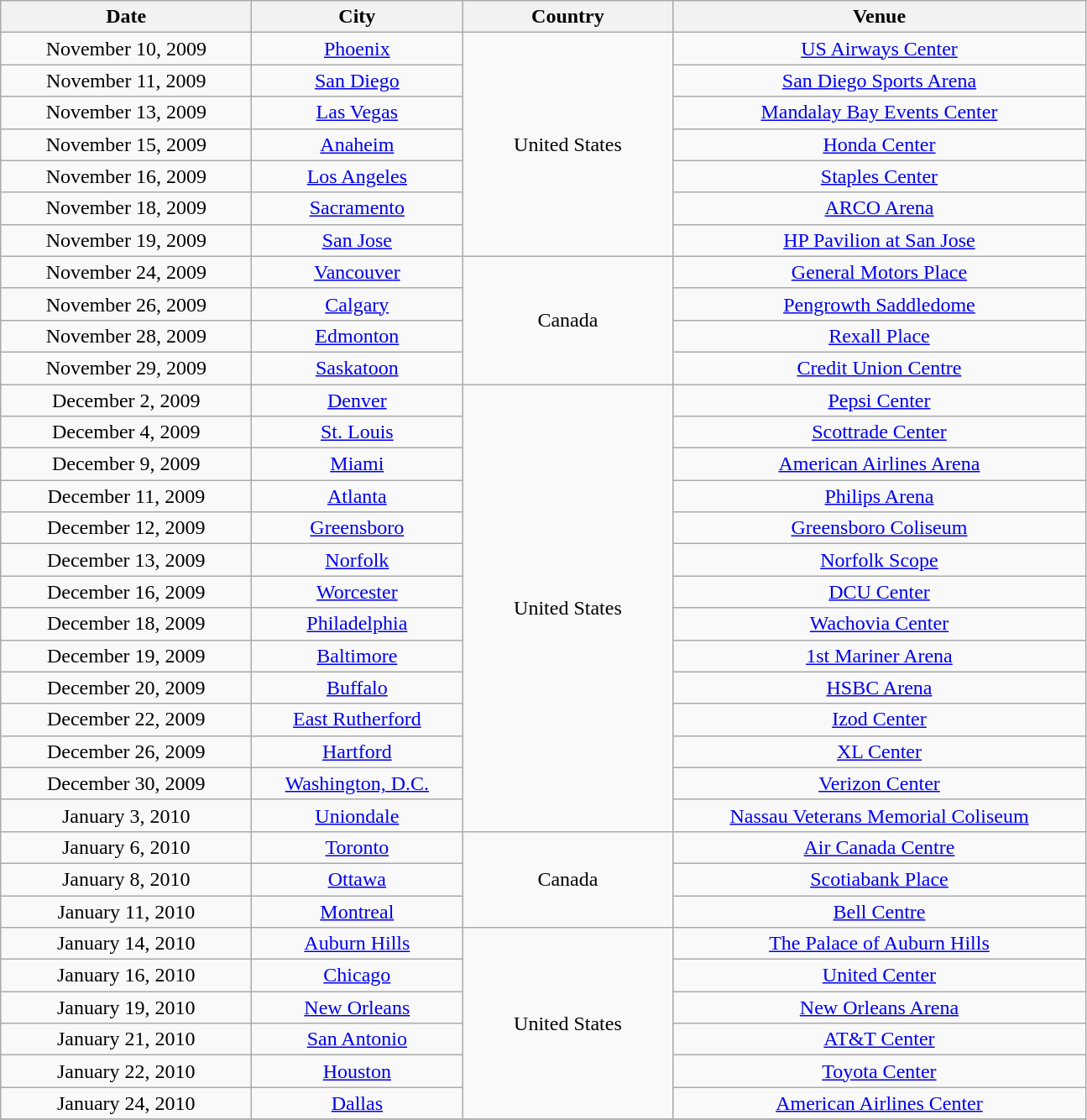<table class="wikitable plainrowheaders" style="text-align:center;">
<tr>
<th scope="col" style="width:12em;">Date</th>
<th scope="col" style="width:10em;">City</th>
<th scope="col" style="width:10em;">Country</th>
<th scope="col" style="width:20em;">Venue</th>
</tr>
<tr>
<td>November 10, 2009</td>
<td><a href='#'>Phoenix</a></td>
<td rowspan=7>United States</td>
<td><a href='#'>US Airways Center</a></td>
</tr>
<tr>
<td>November 11, 2009</td>
<td><a href='#'>San Diego</a></td>
<td><a href='#'>San Diego Sports Arena</a></td>
</tr>
<tr>
<td>November 13, 2009</td>
<td><a href='#'>Las Vegas</a></td>
<td><a href='#'>Mandalay Bay Events Center</a></td>
</tr>
<tr>
<td>November 15, 2009</td>
<td><a href='#'>Anaheim</a></td>
<td><a href='#'>Honda Center</a></td>
</tr>
<tr>
<td>November 16, 2009</td>
<td><a href='#'>Los Angeles</a></td>
<td><a href='#'>Staples Center</a></td>
</tr>
<tr>
<td>November 18, 2009</td>
<td><a href='#'>Sacramento</a></td>
<td><a href='#'>ARCO Arena</a></td>
</tr>
<tr>
<td>November 19, 2009</td>
<td><a href='#'>San Jose</a></td>
<td><a href='#'>HP Pavilion at San Jose</a></td>
</tr>
<tr>
<td>November 24, 2009</td>
<td><a href='#'>Vancouver</a></td>
<td align="center" rowspan=4>Canada</td>
<td><a href='#'>General Motors Place</a></td>
</tr>
<tr>
<td>November 26, 2009</td>
<td><a href='#'>Calgary</a></td>
<td><a href='#'>Pengrowth Saddledome</a></td>
</tr>
<tr>
<td>November 28, 2009</td>
<td><a href='#'>Edmonton</a></td>
<td><a href='#'>Rexall Place</a></td>
</tr>
<tr>
<td>November 29, 2009</td>
<td><a href='#'>Saskatoon</a></td>
<td><a href='#'>Credit Union Centre</a></td>
</tr>
<tr>
<td>December 2, 2009</td>
<td><a href='#'>Denver</a></td>
<td align="center" rowspan=14>United States</td>
<td><a href='#'>Pepsi Center</a></td>
</tr>
<tr>
<td>December 4, 2009</td>
<td><a href='#'>St. Louis</a></td>
<td><a href='#'>Scottrade Center</a></td>
</tr>
<tr>
<td>December 9, 2009</td>
<td><a href='#'>Miami</a></td>
<td><a href='#'>American Airlines Arena</a></td>
</tr>
<tr>
<td>December 11, 2009</td>
<td><a href='#'>Atlanta</a></td>
<td><a href='#'>Philips Arena</a></td>
</tr>
<tr>
<td>December 12, 2009</td>
<td><a href='#'>Greensboro</a></td>
<td><a href='#'>Greensboro Coliseum</a></td>
</tr>
<tr>
<td>December 13, 2009</td>
<td><a href='#'>Norfolk</a></td>
<td><a href='#'>Norfolk Scope</a></td>
</tr>
<tr>
<td>December 16, 2009</td>
<td><a href='#'>Worcester</a></td>
<td><a href='#'>DCU Center</a></td>
</tr>
<tr>
<td>December 18, 2009</td>
<td><a href='#'>Philadelphia</a></td>
<td><a href='#'>Wachovia Center</a></td>
</tr>
<tr>
<td>December 19, 2009</td>
<td><a href='#'>Baltimore</a></td>
<td><a href='#'>1st Mariner Arena</a></td>
</tr>
<tr>
<td>December 20, 2009</td>
<td><a href='#'>Buffalo</a></td>
<td><a href='#'>HSBC Arena</a></td>
</tr>
<tr>
<td>December 22, 2009</td>
<td><a href='#'>East Rutherford</a></td>
<td><a href='#'>Izod Center</a></td>
</tr>
<tr>
<td>December 26, 2009</td>
<td><a href='#'>Hartford</a></td>
<td><a href='#'>XL Center</a></td>
</tr>
<tr>
<td>December 30, 2009</td>
<td><a href='#'>Washington, D.C.</a></td>
<td><a href='#'>Verizon Center</a></td>
</tr>
<tr>
<td>January 3, 2010</td>
<td><a href='#'>Uniondale</a></td>
<td><a href='#'>Nassau Veterans Memorial Coliseum</a></td>
</tr>
<tr>
<td>January 6, 2010</td>
<td><a href='#'>Toronto</a></td>
<td align="center" rowspan=3>Canada</td>
<td><a href='#'>Air Canada Centre</a></td>
</tr>
<tr>
<td>January 8, 2010</td>
<td><a href='#'>Ottawa</a></td>
<td><a href='#'>Scotiabank Place</a></td>
</tr>
<tr>
<td>January 11, 2010</td>
<td><a href='#'>Montreal</a></td>
<td><a href='#'>Bell Centre</a></td>
</tr>
<tr>
<td>January 14, 2010</td>
<td><a href='#'>Auburn Hills</a></td>
<td align="center" rowspan=6>United States</td>
<td><a href='#'>The Palace of Auburn Hills</a></td>
</tr>
<tr>
<td>January 16, 2010</td>
<td><a href='#'>Chicago</a></td>
<td><a href='#'>United Center</a></td>
</tr>
<tr>
<td>January 19, 2010</td>
<td><a href='#'>New Orleans</a></td>
<td><a href='#'>New Orleans Arena</a></td>
</tr>
<tr>
<td>January 21, 2010</td>
<td><a href='#'>San Antonio</a></td>
<td><a href='#'>AT&T Center</a></td>
</tr>
<tr>
<td>January 22, 2010</td>
<td><a href='#'>Houston</a></td>
<td><a href='#'>Toyota Center</a></td>
</tr>
<tr>
<td>January 24, 2010</td>
<td><a href='#'>Dallas</a></td>
<td><a href='#'>American Airlines Center</a></td>
</tr>
<tr>
</tr>
</table>
